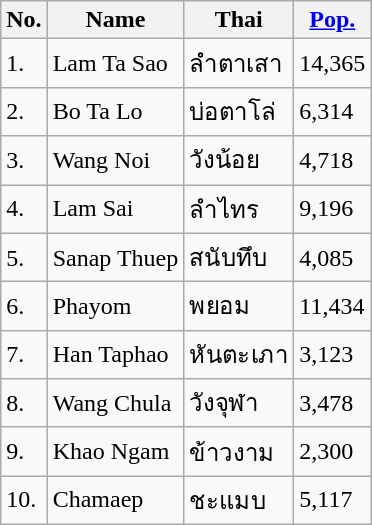<table class="wikitable sortable">
<tr>
<th>No.</th>
<th>Name</th>
<th>Thai</th>
<th><a href='#'>Pop.</a></th>
</tr>
<tr>
<td>1.</td>
<td>Lam Ta Sao</td>
<td>ลำตาเสา</td>
<td>14,365</td>
</tr>
<tr>
<td>2.</td>
<td>Bo Ta Lo</td>
<td>บ่อตาโล่</td>
<td>6,314</td>
</tr>
<tr>
<td>3.</td>
<td>Wang Noi</td>
<td>วังน้อย</td>
<td>4,718</td>
</tr>
<tr>
<td>4.</td>
<td>Lam Sai</td>
<td>ลำไทร</td>
<td>9,196</td>
</tr>
<tr>
<td>5.</td>
<td>Sanap Thuep</td>
<td>สนับทึบ</td>
<td>4,085</td>
</tr>
<tr>
<td>6.</td>
<td>Phayom</td>
<td>พยอม</td>
<td>11,434</td>
</tr>
<tr>
<td>7.</td>
<td>Han Taphao</td>
<td>หันตะเภา</td>
<td>3,123</td>
</tr>
<tr>
<td>8.</td>
<td>Wang Chula</td>
<td>วังจุฬา</td>
<td>3,478</td>
</tr>
<tr>
<td>9.</td>
<td>Khao Ngam</td>
<td>ข้าวงาม</td>
<td>2,300</td>
</tr>
<tr>
<td>10.</td>
<td>Chamaep</td>
<td>ชะแมบ</td>
<td>5,117</td>
</tr>
</table>
